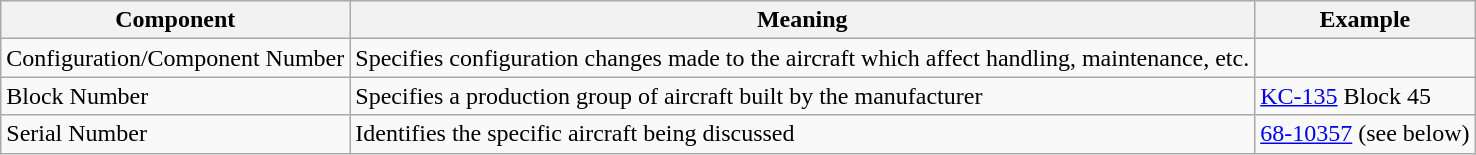<table class="wikitable">
<tr>
<th>Component</th>
<th>Meaning</th>
<th>Example</th>
</tr>
<tr>
<td>Configuration/Component Number</td>
<td>Specifies configuration changes made to the aircraft which affect handling, maintenance, etc.</td>
<td></td>
</tr>
<tr>
<td>Block Number</td>
<td>Specifies a production group of aircraft built by the manufacturer</td>
<td><a href='#'>KC-135</a> Block 45</td>
</tr>
<tr>
<td>Serial Number</td>
<td>Identifies the specific aircraft being discussed</td>
<td><a href='#'>68-10357</a> (see below)</td>
</tr>
</table>
